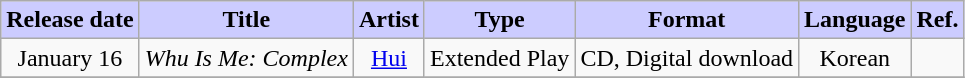<table class="wikitable sortable" style="text-align:center">
<tr>
<th style="background:#CCF; width=20%;">Release date</th>
<th style="background:#CCF; width=25%;">Title</th>
<th style="background:#CCF; width=25%;">Artist</th>
<th style="background:#CCF; width=25%;">Type</th>
<th style="background:#CCF; width=25%;">Format</th>
<th style="background:#CCF; width=25%;">Language</th>
<th style="background:#CCF; width=25%;">Ref.</th>
</tr>
<tr>
<td>January 16</td>
<td><em>Whu Is Me: Complex</em></td>
<td><a href='#'>Hui</a></td>
<td>Extended Play</td>
<td>CD, Digital download</td>
<td>Korean</td>
<td></td>
</tr>
<tr>
</tr>
</table>
